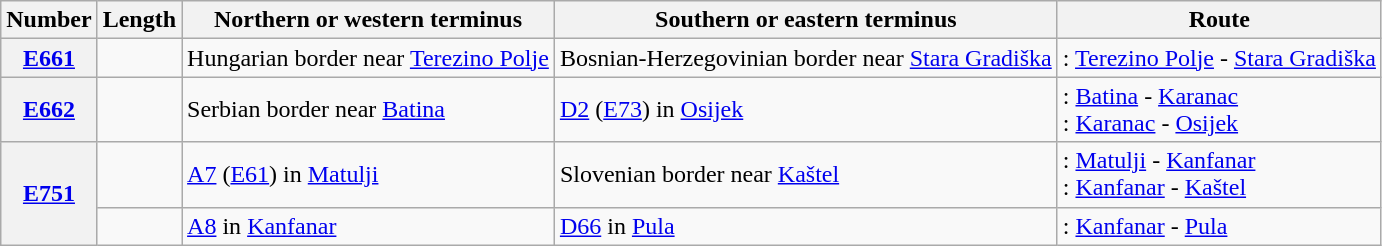<table class="wikitable sortable">
<tr>
<th>Number</th>
<th>Length</th>
<th>Northern or western terminus</th>
<th>Southern or eastern terminus</th>
<th>Route</th>
</tr>
<tr>
<th><a href='#'>E661</a></th>
<td></td>
<td>Hungarian border near <a href='#'>Terezino Polje</a></td>
<td>Bosnian-Herzegovinian border near <a href='#'>Stara Gradiška</a></td>
<td>: <a href='#'>Terezino Polje</a> - <a href='#'>Stara Gradiška</a></td>
</tr>
<tr>
<th><a href='#'>E662</a></th>
<td></td>
<td>Serbian border near <a href='#'>Batina</a></td>
<td><a href='#'>D2</a> (<a href='#'>E73</a>) in <a href='#'>Osijek</a></td>
<td>: <a href='#'>Batina</a> - <a href='#'>Karanac</a><br>: <a href='#'>Karanac</a> - <a href='#'>Osijek</a></td>
</tr>
<tr>
<th rowspan="2"><a href='#'>E751</a></th>
<td></td>
<td><a href='#'>A7</a> (<a href='#'>E61</a>) in <a href='#'>Matulji</a></td>
<td>Slovenian border near <a href='#'>Kaštel</a></td>
<td>: <a href='#'>Matulji</a> - <a href='#'>Kanfanar</a><br>: <a href='#'>Kanfanar</a> - <a href='#'>Kaštel</a></td>
</tr>
<tr>
<td></td>
<td><a href='#'>A8</a> in <a href='#'>Kanfanar</a></td>
<td><a href='#'>D66</a> in <a href='#'>Pula</a></td>
<td>: <a href='#'>Kanfanar</a> - <a href='#'>Pula</a></td>
</tr>
</table>
